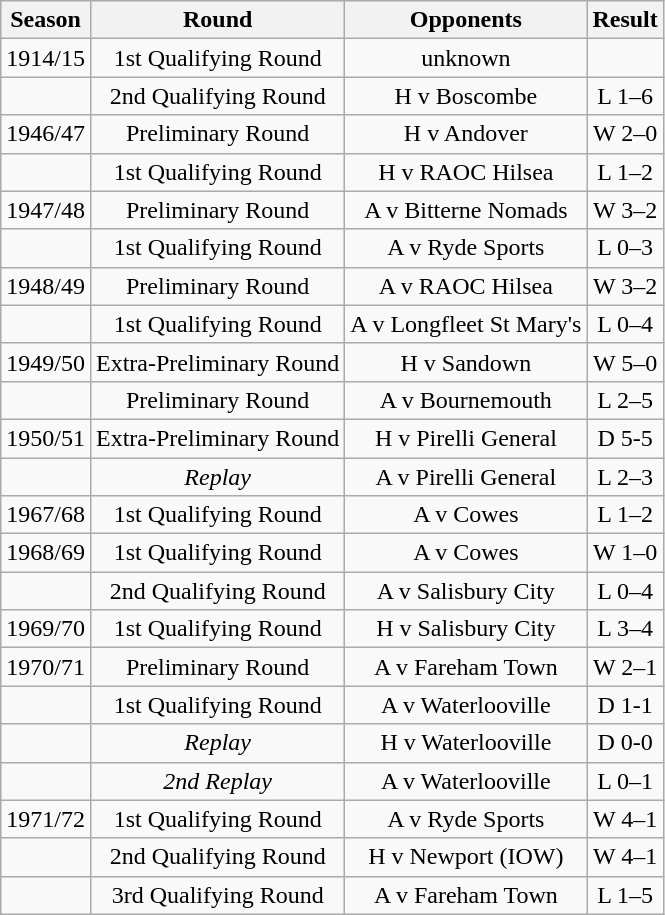<table class="wikitable collapsible collapsed" style=text-align:center>
<tr>
<th>Season</th>
<th>Round</th>
<th>Opponents</th>
<th>Result</th>
</tr>
<tr>
<td>1914/15</td>
<td>1st Qualifying Round</td>
<td>unknown</td>
<td></td>
</tr>
<tr>
<td></td>
<td>2nd Qualifying Round</td>
<td>H v Boscombe</td>
<td>L 1–6</td>
</tr>
<tr>
<td>1946/47</td>
<td>Preliminary Round</td>
<td>H v Andover</td>
<td>W 2–0</td>
</tr>
<tr>
<td></td>
<td>1st Qualifying Round</td>
<td>H v RAOC Hilsea</td>
<td>L 1–2</td>
</tr>
<tr>
<td>1947/48</td>
<td>Preliminary Round</td>
<td>A v Bitterne Nomads</td>
<td>W 3–2</td>
</tr>
<tr>
<td></td>
<td>1st Qualifying Round</td>
<td>A v Ryde Sports</td>
<td>L 0–3</td>
</tr>
<tr>
<td>1948/49</td>
<td>Preliminary Round</td>
<td>A v RAOC Hilsea</td>
<td>W 3–2</td>
</tr>
<tr>
<td></td>
<td>1st Qualifying Round</td>
<td>A v Longfleet St Mary's</td>
<td>L 0–4</td>
</tr>
<tr>
<td>1949/50</td>
<td>Extra-Preliminary Round</td>
<td>H v Sandown</td>
<td>W 5–0</td>
</tr>
<tr>
<td></td>
<td>Preliminary Round</td>
<td>A v Bournemouth</td>
<td>L 2–5</td>
</tr>
<tr>
<td>1950/51</td>
<td>Extra-Preliminary Round</td>
<td>H v Pirelli General</td>
<td>D 5-5</td>
</tr>
<tr>
<td></td>
<td><em>Replay</em></td>
<td>A v Pirelli General</td>
<td>L 2–3</td>
</tr>
<tr>
<td>1967/68</td>
<td>1st Qualifying Round</td>
<td>A v Cowes</td>
<td>L 1–2</td>
</tr>
<tr>
<td>1968/69</td>
<td>1st Qualifying Round</td>
<td>A v Cowes</td>
<td>W 1–0</td>
</tr>
<tr>
<td></td>
<td>2nd Qualifying Round</td>
<td>A v Salisbury City</td>
<td>L 0–4</td>
</tr>
<tr>
<td>1969/70</td>
<td>1st Qualifying Round</td>
<td>H v Salisbury City</td>
<td>L 3–4</td>
</tr>
<tr>
<td>1970/71</td>
<td>Preliminary Round</td>
<td>A v Fareham Town</td>
<td>W 2–1</td>
</tr>
<tr>
<td></td>
<td>1st Qualifying Round</td>
<td>A v Waterlooville</td>
<td>D 1-1</td>
</tr>
<tr>
<td></td>
<td><em>Replay</em></td>
<td>H v Waterlooville</td>
<td>D 0-0</td>
</tr>
<tr>
<td></td>
<td><em>2nd Replay</em></td>
<td>A v Waterlooville</td>
<td>L 0–1</td>
</tr>
<tr>
<td>1971/72</td>
<td>1st Qualifying Round</td>
<td>A v Ryde Sports</td>
<td>W 4–1</td>
</tr>
<tr>
<td></td>
<td>2nd Qualifying Round</td>
<td>H v Newport (IOW)</td>
<td>W 4–1</td>
</tr>
<tr>
<td></td>
<td>3rd Qualifying Round</td>
<td>A v Fareham Town</td>
<td>L 1–5</td>
</tr>
</table>
